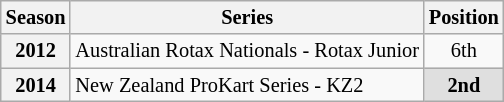<table class="wikitable" style="font-size: 85%; text-align:center">
<tr>
<th>Season</th>
<th>Series</th>
<th>Position</th>
</tr>
<tr>
<th>2012</th>
<td align="left">Australian Rotax Nationals - Rotax Junior</td>
<td align="center">6th</td>
</tr>
<tr>
<th>2014</th>
<td align="left">New Zealand ProKart Series - KZ2</td>
<td align="center" style="background: #dfdfdf"><strong>2nd</strong></td>
</tr>
</table>
